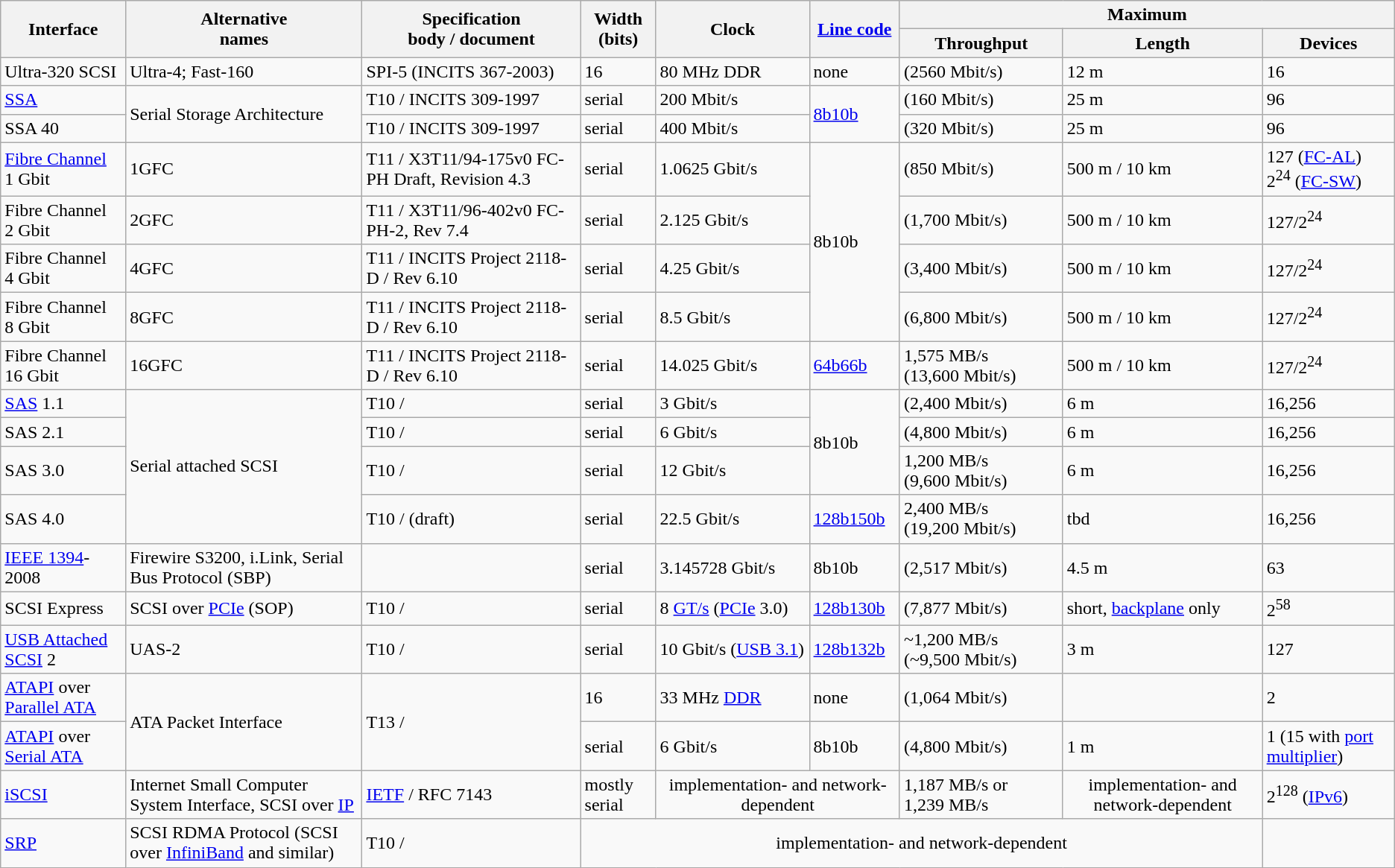<table class="wikitable">
<tr>
<th rowspan=2>Interface</th>
<th rowspan=2>Alternative<br>names</th>
<th rowspan=2>Specification<br>body / document</th>
<th rowspan=2>Width<br>(bits)</th>
<th rowspan=2>Clock</th>
<th rowspan=2><a href='#'>Line code</a></th>
<th colspan=3>Maximum</th>
</tr>
<tr>
<th>Throughput</th>
<th>Length</th>
<th>Devices</th>
</tr>
<tr>
<td>Ultra-320 SCSI</td>
<td>Ultra-4; Fast-160</td>
<td>SPI-5 (INCITS 367-2003)</td>
<td>16</td>
<td>80 MHz DDR</td>
<td>none</td>
<td> (2560 Mbit/s)</td>
<td>12 m</td>
<td>16</td>
</tr>
<tr>
<td><a href='#'>SSA</a></td>
<td rowspan=2>Serial Storage Architecture</td>
<td>T10 / INCITS 309-1997</td>
<td>serial</td>
<td>200 Mbit/s</td>
<td rowspan=2><a href='#'>8b10b</a></td>
<td> (160 Mbit/s)</td>
<td>25 m</td>
<td>96</td>
</tr>
<tr>
<td>SSA 40</td>
<td>T10 / INCITS 309-1997</td>
<td>serial</td>
<td>400 Mbit/s</td>
<td> (320 Mbit/s)</td>
<td>25 m</td>
<td>96</td>
</tr>
<tr>
<td><a href='#'>Fibre Channel</a> 1 Gbit</td>
<td>1GFC</td>
<td>T11 / X3T11/94-175v0 FC-PH Draft, Revision 4.3</td>
<td>serial</td>
<td>1.0625 Gbit/s</td>
<td rowspan=4>8b10b</td>
<td> (850 Mbit/s)</td>
<td>500 m / 10 km</td>
<td>127 (<a href='#'>FC-AL</a>)<br>2<sup>24</sup> (<a href='#'>FC-SW</a>)</td>
</tr>
<tr>
<td>Fibre Channel 2 Gbit</td>
<td>2GFC</td>
<td>T11 / X3T11/96-402v0 FC-PH-2, Rev 7.4</td>
<td>serial</td>
<td>2.125 Gbit/s</td>
<td> (1,700 Mbit/s)</td>
<td>500 m / 10 km</td>
<td>127/2<sup>24</sup></td>
</tr>
<tr>
<td>Fibre Channel 4 Gbit</td>
<td>4GFC</td>
<td>T11 / INCITS Project 2118-D / Rev 6.10</td>
<td>serial</td>
<td>4.25 Gbit/s</td>
<td> (3,400 Mbit/s)</td>
<td>500 m / 10 km</td>
<td>127/2<sup>24</sup></td>
</tr>
<tr>
<td>Fibre Channel 8 Gbit</td>
<td>8GFC</td>
<td>T11 / INCITS Project 2118-D / Rev 6.10</td>
<td>serial</td>
<td>8.5 Gbit/s</td>
<td> (6,800 Mbit/s)</td>
<td>500 m / 10 km</td>
<td>127/2<sup>24</sup></td>
</tr>
<tr>
<td>Fibre Channel 16 Gbit</td>
<td>16GFC</td>
<td>T11 / INCITS Project 2118-D / Rev 6.10</td>
<td>serial</td>
<td>14.025 Gbit/s</td>
<td><a href='#'>64b66b</a></td>
<td>1,575 MB/s (13,600 Mbit/s)</td>
<td>500 m / 10 km</td>
<td>127/2<sup>24</sup></td>
</tr>
<tr>
<td><a href='#'>SAS</a> 1.1</td>
<td rowspan=4>Serial attached SCSI</td>
<td>T10 / </td>
<td>serial</td>
<td>3 Gbit/s</td>
<td rowspan=3>8b10b</td>
<td> (2,400 Mbit/s)</td>
<td>6 m</td>
<td>16,256</td>
</tr>
<tr>
<td>SAS 2.1</td>
<td>T10 / </td>
<td>serial</td>
<td>6 Gbit/s</td>
<td> (4,800 Mbit/s)</td>
<td>6 m</td>
<td>16,256</td>
</tr>
<tr>
<td>SAS 3.0</td>
<td>T10 / </td>
<td>serial</td>
<td>12 Gbit/s</td>
<td>1,200 MB/s (9,600 Mbit/s)</td>
<td>6 m</td>
<td>16,256</td>
</tr>
<tr>
<td>SAS 4.0</td>
<td>T10 /  (draft)</td>
<td>serial</td>
<td>22.5 Gbit/s</td>
<td><a href='#'>128b150b</a></td>
<td>2,400 MB/s (19,200 Mbit/s)</td>
<td>tbd</td>
<td>16,256</td>
</tr>
<tr>
<td><a href='#'>IEEE 1394</a>-2008</td>
<td>Firewire S3200, i.Link, Serial Bus Protocol (SBP)</td>
<td></td>
<td>serial</td>
<td>3.145728 Gbit/s</td>
<td>8b10b</td>
<td> (2,517 Mbit/s)</td>
<td>4.5 m</td>
<td>63</td>
</tr>
<tr>
<td>SCSI Express</td>
<td>SCSI over <a href='#'>PCIe</a> (SOP)</td>
<td>T10 / </td>
<td>serial</td>
<td>8 <a href='#'>GT/s</a> (<a href='#'>PCIe</a> 3.0)</td>
<td><a href='#'>128b130b</a></td>
<td> (7,877 Mbit/s)</td>
<td>short, <a href='#'>backplane</a> only</td>
<td>2<sup>58</sup></td>
</tr>
<tr>
<td><a href='#'>USB Attached SCSI</a> 2</td>
<td>UAS-2</td>
<td>T10 / </td>
<td>serial</td>
<td>10 Gbit/s (<a href='#'>USB 3.1</a>)</td>
<td><a href='#'>128b132b</a></td>
<td>~1,200 MB/s (~9,500 Mbit/s)</td>
<td>3 m</td>
<td>127</td>
</tr>
<tr>
<td><a href='#'>ATAPI</a> over <a href='#'>Parallel ATA</a></td>
<td rowspan=2>ATA Packet Interface</td>
<td rowspan=2>T13 / </td>
<td>16</td>
<td>33 MHz <a href='#'>DDR</a></td>
<td>none</td>
<td> (1,064 Mbit/s)</td>
<td></td>
<td>2</td>
</tr>
<tr>
<td><a href='#'>ATAPI</a> over <a href='#'>Serial ATA</a></td>
<td>serial</td>
<td>6 Gbit/s</td>
<td>8b10b</td>
<td> (4,800 Mbit/s)</td>
<td>1 m</td>
<td>1 (15 with <a href='#'>port multiplier</a>)</td>
</tr>
<tr>
<td><a href='#'>iSCSI</a></td>
<td>Internet Small Computer System Interface, SCSI over <a href='#'>IP</a></td>
<td><a href='#'>IETF</a> / RFC 7143</td>
<td>mostly serial</td>
<td colspan=2 style="text-align: center;">implementation- and network-dependent</td>
<td>1,187 MB/s or 1,239 MB/s</td>
<td style="text-align: center;">implementation- and network-dependent</td>
<td>2<sup>128</sup> (<a href='#'>IPv6</a>)</td>
</tr>
<tr>
<td><a href='#'>SRP</a></td>
<td>SCSI RDMA Protocol (SCSI over <a href='#'>InfiniBand</a> and similar)</td>
<td>T10 / </td>
<td colspan=5 style="text-align: center;">implementation- and network-dependent</td>
<td></td>
</tr>
</table>
